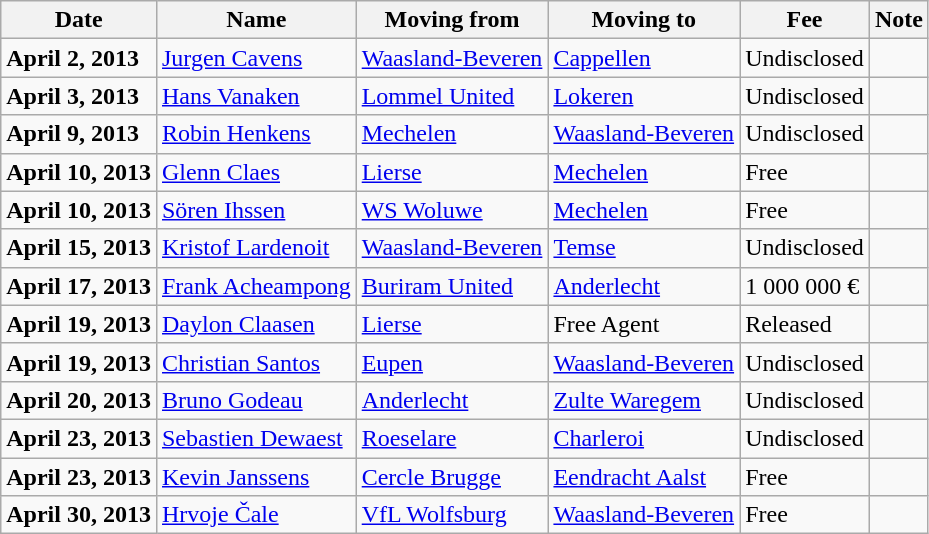<table class="wikitable sortable">
<tr>
<th>Date</th>
<th>Name</th>
<th>Moving from</th>
<th>Moving to</th>
<th>Fee</th>
<th>Note</th>
</tr>
<tr>
<td><strong>April 2, 2013</strong></td>
<td> <a href='#'>Jurgen Cavens</a></td>
<td> <a href='#'>Waasland-Beveren</a></td>
<td> <a href='#'>Cappellen</a></td>
<td>Undisclosed </td>
<td></td>
</tr>
<tr>
<td><strong>April 3, 2013</strong></td>
<td> <a href='#'>Hans Vanaken</a></td>
<td> <a href='#'>Lommel United</a></td>
<td> <a href='#'>Lokeren</a></td>
<td>Undisclosed </td>
<td></td>
</tr>
<tr>
<td><strong>April 9, 2013</strong></td>
<td> <a href='#'>Robin Henkens</a></td>
<td> <a href='#'>Mechelen</a></td>
<td> <a href='#'>Waasland-Beveren</a></td>
<td>Undisclosed </td>
<td></td>
</tr>
<tr>
<td><strong>April 10, 2013</strong></td>
<td> <a href='#'>Glenn Claes</a></td>
<td> <a href='#'>Lierse</a></td>
<td> <a href='#'>Mechelen</a></td>
<td>Free </td>
<td></td>
</tr>
<tr>
<td><strong>April 10, 2013</strong></td>
<td> <a href='#'>Sören Ihssen</a></td>
<td> <a href='#'>WS Woluwe</a></td>
<td> <a href='#'>Mechelen</a></td>
<td>Free </td>
<td></td>
</tr>
<tr>
<td><strong>April 15, 2013</strong></td>
<td> <a href='#'>Kristof Lardenoit</a></td>
<td> <a href='#'>Waasland-Beveren</a></td>
<td> <a href='#'>Temse</a></td>
<td>Undisclosed </td>
<td></td>
</tr>
<tr>
<td><strong>April 17, 2013</strong></td>
<td> <a href='#'>Frank Acheampong</a></td>
<td> <a href='#'>Buriram United</a></td>
<td> <a href='#'>Anderlecht</a></td>
<td>1 000 000 € </td>
<td align=center></td>
</tr>
<tr>
<td><strong>April 19, 2013</strong></td>
<td> <a href='#'>Daylon Claasen</a></td>
<td> <a href='#'>Lierse</a></td>
<td>Free Agent</td>
<td>Released </td>
<td></td>
</tr>
<tr>
<td><strong>April 19, 2013</strong></td>
<td> <a href='#'>Christian Santos</a></td>
<td> <a href='#'>Eupen</a></td>
<td> <a href='#'>Waasland-Beveren</a></td>
<td>Undisclosed </td>
<td></td>
</tr>
<tr>
<td><strong>April 20, 2013</strong></td>
<td> <a href='#'>Bruno Godeau</a></td>
<td> <a href='#'>Anderlecht</a></td>
<td> <a href='#'>Zulte Waregem</a></td>
<td>Undisclosed </td>
<td align=center></td>
</tr>
<tr>
<td><strong>April 23, 2013</strong></td>
<td> <a href='#'>Sebastien Dewaest</a></td>
<td> <a href='#'>Roeselare</a></td>
<td> <a href='#'>Charleroi</a></td>
<td>Undisclosed </td>
<td></td>
</tr>
<tr>
<td><strong>April 23, 2013</strong></td>
<td> <a href='#'>Kevin Janssens</a></td>
<td> <a href='#'>Cercle Brugge</a></td>
<td> <a href='#'>Eendracht Aalst</a></td>
<td>Free </td>
<td></td>
</tr>
<tr>
<td><strong>April 30, 2013</strong></td>
<td> <a href='#'>Hrvoje Čale</a></td>
<td> <a href='#'>VfL Wolfsburg</a></td>
<td> <a href='#'>Waasland-Beveren</a></td>
<td>Free </td>
<td></td>
</tr>
</table>
